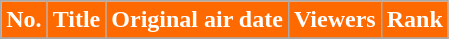<table class="wikitable plainrowheaders">
<tr>
<th scope="col" style="background-color: #FF6A00; color: #FFFFFF;">No.</th>
<th scope="col" style="background-color: #FF6A00; color: #FFFFFF;">Title</th>
<th scope="col" style="background-color: #FF6A00; color: #FFFFFF;">Original air date</th>
<th scope="col" style="background-color: #FF6A00; color: #FFFFFF;">Viewers</th>
<th scope="col" style="background-color: #FF6A00; color: #FFFFFF;">Rank<br><small></small></th>
</tr>
<tr>
</tr>
</table>
